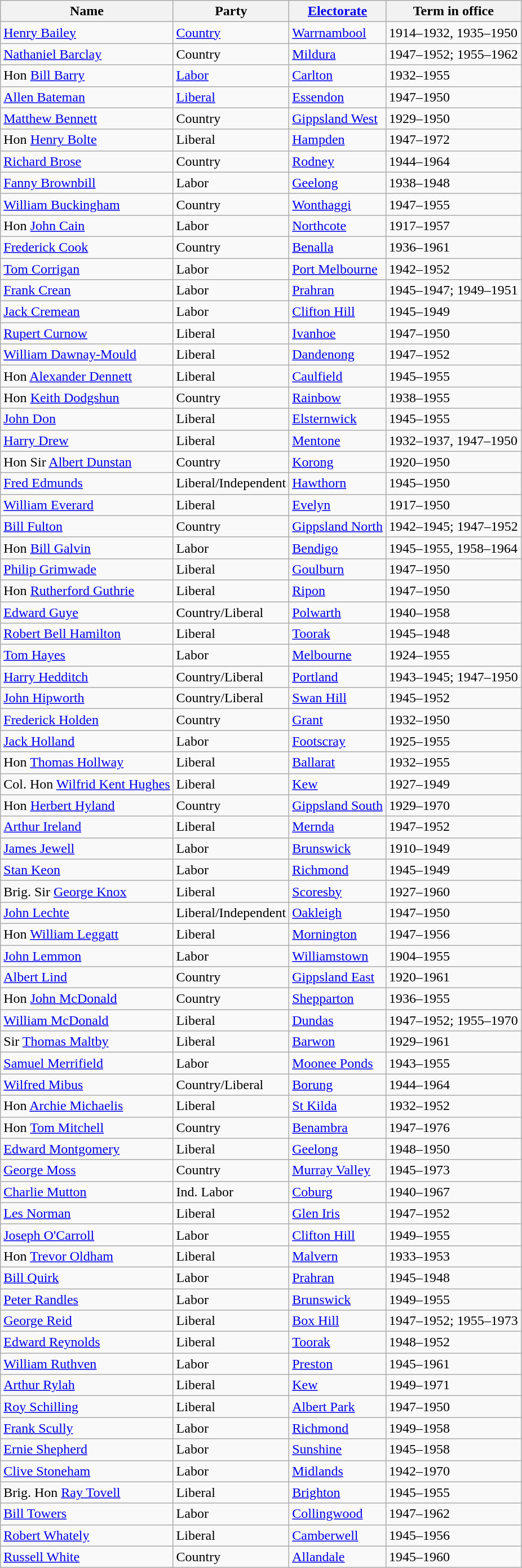<table class="wikitable sortable">
<tr>
<th><strong>Name</strong></th>
<th><strong>Party</strong></th>
<th><strong><a href='#'>Electorate</a></strong></th>
<th><strong>Term in office</strong></th>
</tr>
<tr>
<td><a href='#'>Henry Bailey</a></td>
<td><a href='#'>Country</a></td>
<td><a href='#'>Warrnambool</a></td>
<td>1914–1932, 1935–1950</td>
</tr>
<tr>
<td><a href='#'>Nathaniel Barclay</a></td>
<td>Country</td>
<td><a href='#'>Mildura</a></td>
<td>1947–1952; 1955–1962</td>
</tr>
<tr>
<td>Hon <a href='#'>Bill Barry</a></td>
<td><a href='#'>Labor</a></td>
<td><a href='#'>Carlton</a></td>
<td>1932–1955</td>
</tr>
<tr>
<td><a href='#'>Allen Bateman</a></td>
<td><a href='#'>Liberal</a></td>
<td><a href='#'>Essendon</a></td>
<td>1947–1950</td>
</tr>
<tr>
<td><a href='#'>Matthew Bennett</a></td>
<td>Country</td>
<td><a href='#'>Gippsland West</a></td>
<td>1929–1950</td>
</tr>
<tr>
<td>Hon <a href='#'>Henry Bolte</a></td>
<td>Liberal</td>
<td><a href='#'>Hampden</a></td>
<td>1947–1972</td>
</tr>
<tr>
<td><a href='#'>Richard Brose</a></td>
<td>Country</td>
<td><a href='#'>Rodney</a></td>
<td>1944–1964</td>
</tr>
<tr>
<td><a href='#'>Fanny Brownbill</a></td>
<td>Labor</td>
<td><a href='#'>Geelong</a></td>
<td>1938–1948</td>
</tr>
<tr>
<td><a href='#'>William Buckingham</a></td>
<td>Country</td>
<td><a href='#'>Wonthaggi</a></td>
<td>1947–1955</td>
</tr>
<tr>
<td>Hon <a href='#'>John Cain</a></td>
<td>Labor</td>
<td><a href='#'>Northcote</a></td>
<td>1917–1957</td>
</tr>
<tr>
<td><a href='#'>Frederick Cook</a></td>
<td>Country</td>
<td><a href='#'>Benalla</a></td>
<td>1936–1961</td>
</tr>
<tr>
<td><a href='#'>Tom Corrigan</a></td>
<td>Labor</td>
<td><a href='#'>Port Melbourne</a></td>
<td>1942–1952</td>
</tr>
<tr>
<td><a href='#'>Frank Crean</a></td>
<td>Labor</td>
<td><a href='#'>Prahran</a></td>
<td>1945–1947; 1949–1951</td>
</tr>
<tr>
<td><a href='#'>Jack Cremean</a></td>
<td>Labor</td>
<td><a href='#'>Clifton Hill</a></td>
<td>1945–1949</td>
</tr>
<tr>
<td><a href='#'>Rupert Curnow</a></td>
<td>Liberal</td>
<td><a href='#'>Ivanhoe</a></td>
<td>1947–1950</td>
</tr>
<tr>
<td><a href='#'>William Dawnay-Mould</a></td>
<td>Liberal</td>
<td><a href='#'>Dandenong</a></td>
<td>1947–1952</td>
</tr>
<tr>
<td>Hon <a href='#'>Alexander Dennett</a></td>
<td>Liberal</td>
<td><a href='#'>Caulfield</a></td>
<td>1945–1955</td>
</tr>
<tr>
<td>Hon <a href='#'>Keith Dodgshun</a></td>
<td>Country</td>
<td><a href='#'>Rainbow</a></td>
<td>1938–1955</td>
</tr>
<tr>
<td><a href='#'>John Don</a></td>
<td>Liberal</td>
<td><a href='#'>Elsternwick</a></td>
<td>1945–1955</td>
</tr>
<tr>
<td><a href='#'>Harry Drew</a></td>
<td>Liberal</td>
<td><a href='#'>Mentone</a></td>
<td>1932–1937, 1947–1950</td>
</tr>
<tr>
<td>Hon Sir <a href='#'>Albert Dunstan</a></td>
<td>Country</td>
<td><a href='#'>Korong</a></td>
<td>1920–1950</td>
</tr>
<tr>
<td><a href='#'>Fred Edmunds</a></td>
<td>Liberal/Independent</td>
<td><a href='#'>Hawthorn</a></td>
<td>1945–1950</td>
</tr>
<tr>
<td><a href='#'>William Everard</a></td>
<td>Liberal</td>
<td><a href='#'>Evelyn</a></td>
<td>1917–1950</td>
</tr>
<tr>
<td><a href='#'>Bill Fulton</a></td>
<td>Country</td>
<td><a href='#'>Gippsland North</a></td>
<td>1942–1945; 1947–1952</td>
</tr>
<tr>
<td>Hon <a href='#'>Bill Galvin</a></td>
<td>Labor</td>
<td><a href='#'>Bendigo</a></td>
<td>1945–1955, 1958–1964</td>
</tr>
<tr>
<td><a href='#'>Philip Grimwade</a></td>
<td>Liberal</td>
<td><a href='#'>Goulburn</a></td>
<td>1947–1950</td>
</tr>
<tr>
<td>Hon <a href='#'>Rutherford Guthrie</a></td>
<td>Liberal</td>
<td><a href='#'>Ripon</a></td>
<td>1947–1950</td>
</tr>
<tr>
<td><a href='#'>Edward Guye</a></td>
<td>Country/Liberal</td>
<td><a href='#'>Polwarth</a></td>
<td>1940–1958</td>
</tr>
<tr>
<td><a href='#'>Robert Bell Hamilton</a></td>
<td>Liberal</td>
<td><a href='#'>Toorak</a></td>
<td>1945–1948</td>
</tr>
<tr>
<td><a href='#'>Tom Hayes</a></td>
<td>Labor</td>
<td><a href='#'>Melbourne</a></td>
<td>1924–1955</td>
</tr>
<tr>
<td><a href='#'>Harry Hedditch</a></td>
<td>Country/Liberal</td>
<td><a href='#'>Portland</a></td>
<td>1943–1945; 1947–1950</td>
</tr>
<tr>
<td><a href='#'>John Hipworth</a></td>
<td>Country/Liberal</td>
<td><a href='#'>Swan Hill</a></td>
<td>1945–1952</td>
</tr>
<tr>
<td><a href='#'>Frederick Holden</a></td>
<td>Country</td>
<td><a href='#'>Grant</a></td>
<td>1932–1950</td>
</tr>
<tr>
<td><a href='#'>Jack Holland</a></td>
<td>Labor</td>
<td><a href='#'>Footscray</a></td>
<td>1925–1955</td>
</tr>
<tr>
<td>Hon <a href='#'>Thomas Hollway</a></td>
<td>Liberal</td>
<td><a href='#'>Ballarat</a></td>
<td>1932–1955</td>
</tr>
<tr>
<td>Col. Hon <a href='#'>Wilfrid Kent Hughes</a></td>
<td>Liberal</td>
<td><a href='#'>Kew</a></td>
<td>1927–1949</td>
</tr>
<tr>
<td>Hon <a href='#'>Herbert Hyland</a></td>
<td>Country</td>
<td><a href='#'>Gippsland South</a></td>
<td>1929–1970</td>
</tr>
<tr>
<td><a href='#'>Arthur Ireland</a></td>
<td>Liberal</td>
<td><a href='#'>Mernda</a></td>
<td>1947–1952</td>
</tr>
<tr>
<td><a href='#'>James Jewell</a></td>
<td>Labor</td>
<td><a href='#'>Brunswick</a></td>
<td>1910–1949</td>
</tr>
<tr>
<td><a href='#'>Stan Keon</a></td>
<td>Labor</td>
<td><a href='#'>Richmond</a></td>
<td>1945–1949</td>
</tr>
<tr>
<td>Brig. Sir <a href='#'>George Knox</a></td>
<td>Liberal</td>
<td><a href='#'>Scoresby</a></td>
<td>1927–1960</td>
</tr>
<tr>
<td><a href='#'>John Lechte</a></td>
<td>Liberal/Independent</td>
<td><a href='#'>Oakleigh</a></td>
<td>1947–1950</td>
</tr>
<tr>
<td>Hon <a href='#'>William Leggatt</a></td>
<td>Liberal</td>
<td><a href='#'>Mornington</a></td>
<td>1947–1956</td>
</tr>
<tr>
<td><a href='#'>John Lemmon</a></td>
<td>Labor</td>
<td><a href='#'>Williamstown</a></td>
<td>1904–1955</td>
</tr>
<tr>
<td><a href='#'>Albert Lind</a></td>
<td>Country</td>
<td><a href='#'>Gippsland East</a></td>
<td>1920–1961</td>
</tr>
<tr>
<td>Hon <a href='#'>John McDonald</a></td>
<td>Country</td>
<td><a href='#'>Shepparton</a></td>
<td>1936–1955</td>
</tr>
<tr>
<td><a href='#'>William McDonald</a></td>
<td>Liberal</td>
<td><a href='#'>Dundas</a></td>
<td>1947–1952; 1955–1970</td>
</tr>
<tr>
<td>Sir <a href='#'>Thomas Maltby</a></td>
<td>Liberal</td>
<td><a href='#'>Barwon</a></td>
<td>1929–1961</td>
</tr>
<tr>
<td><a href='#'>Samuel Merrifield</a></td>
<td>Labor</td>
<td><a href='#'>Moonee Ponds</a></td>
<td>1943–1955</td>
</tr>
<tr>
<td><a href='#'>Wilfred Mibus</a></td>
<td>Country/Liberal</td>
<td><a href='#'>Borung</a></td>
<td>1944–1964</td>
</tr>
<tr>
<td>Hon <a href='#'>Archie Michaelis</a></td>
<td>Liberal</td>
<td><a href='#'>St Kilda</a></td>
<td>1932–1952</td>
</tr>
<tr>
<td>Hon <a href='#'>Tom Mitchell</a></td>
<td>Country</td>
<td><a href='#'>Benambra</a></td>
<td>1947–1976</td>
</tr>
<tr>
<td><a href='#'>Edward Montgomery</a></td>
<td>Liberal</td>
<td><a href='#'>Geelong</a></td>
<td>1948–1950</td>
</tr>
<tr>
<td><a href='#'>George Moss</a></td>
<td>Country</td>
<td><a href='#'>Murray Valley</a></td>
<td>1945–1973</td>
</tr>
<tr>
<td><a href='#'>Charlie Mutton</a></td>
<td>Ind. Labor</td>
<td><a href='#'>Coburg</a></td>
<td>1940–1967</td>
</tr>
<tr>
<td><a href='#'>Les Norman</a></td>
<td>Liberal</td>
<td><a href='#'>Glen Iris</a></td>
<td>1947–1952</td>
</tr>
<tr>
<td><a href='#'>Joseph O'Carroll</a></td>
<td>Labor</td>
<td><a href='#'>Clifton Hill</a></td>
<td>1949–1955</td>
</tr>
<tr>
<td>Hon <a href='#'>Trevor Oldham</a></td>
<td>Liberal</td>
<td><a href='#'>Malvern</a></td>
<td>1933–1953</td>
</tr>
<tr>
<td><a href='#'>Bill Quirk</a></td>
<td>Labor</td>
<td><a href='#'>Prahran</a></td>
<td>1945–1948</td>
</tr>
<tr>
<td><a href='#'>Peter Randles</a></td>
<td>Labor</td>
<td><a href='#'>Brunswick</a></td>
<td>1949–1955</td>
</tr>
<tr>
<td><a href='#'>George Reid</a></td>
<td>Liberal</td>
<td><a href='#'>Box Hill</a></td>
<td>1947–1952; 1955–1973</td>
</tr>
<tr>
<td><a href='#'>Edward Reynolds</a></td>
<td>Liberal</td>
<td><a href='#'>Toorak</a></td>
<td>1948–1952</td>
</tr>
<tr>
<td><a href='#'>William Ruthven</a></td>
<td>Labor</td>
<td><a href='#'>Preston</a></td>
<td>1945–1961</td>
</tr>
<tr>
<td><a href='#'>Arthur Rylah</a></td>
<td>Liberal</td>
<td><a href='#'>Kew</a></td>
<td>1949–1971</td>
</tr>
<tr>
<td><a href='#'>Roy Schilling</a></td>
<td>Liberal</td>
<td><a href='#'>Albert Park</a></td>
<td>1947–1950</td>
</tr>
<tr>
<td><a href='#'>Frank Scully</a></td>
<td>Labor</td>
<td><a href='#'>Richmond</a></td>
<td>1949–1958</td>
</tr>
<tr>
<td><a href='#'>Ernie Shepherd</a></td>
<td>Labor</td>
<td><a href='#'>Sunshine</a></td>
<td>1945–1958</td>
</tr>
<tr>
<td><a href='#'>Clive Stoneham</a></td>
<td>Labor</td>
<td><a href='#'>Midlands</a></td>
<td>1942–1970</td>
</tr>
<tr>
<td>Brig. Hon <a href='#'>Ray Tovell</a></td>
<td>Liberal</td>
<td><a href='#'>Brighton</a></td>
<td>1945–1955</td>
</tr>
<tr>
<td><a href='#'>Bill Towers</a></td>
<td>Labor</td>
<td><a href='#'>Collingwood</a></td>
<td>1947–1962</td>
</tr>
<tr>
<td><a href='#'>Robert Whately</a></td>
<td>Liberal</td>
<td><a href='#'>Camberwell</a></td>
<td>1945–1956</td>
</tr>
<tr>
<td><a href='#'>Russell White</a></td>
<td>Country</td>
<td><a href='#'>Allandale</a></td>
<td>1945–1960</td>
</tr>
</table>
